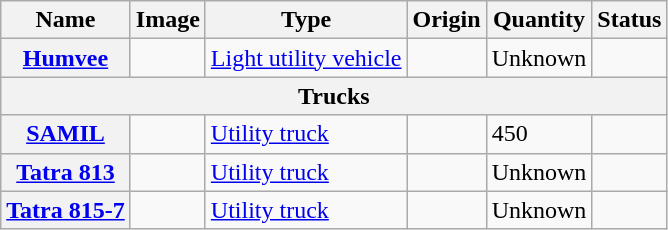<table class="wikitable">
<tr>
<th scope="col">Name</th>
<th scope="col">Image</th>
<th scope="col">Type</th>
<th scope="col">Origin</th>
<th scope="col">Quantity</th>
<th scope="col">Status</th>
</tr>
<tr>
<th scope="row"><a href='#'>Humvee</a></th>
<td></td>
<td><a href='#'>Light utility vehicle</a></td>
<td></td>
<td>Unknown</td>
<td></td>
</tr>
<tr>
<th colspan="6">Trucks</th>
</tr>
<tr>
<th scope="row"><a href='#'>SAMIL</a></th>
<td></td>
<td><a href='#'>Utility truck</a></td>
<td></td>
<td>450</td>
<td></td>
</tr>
<tr>
<th scope="row"><a href='#'>Tatra 813</a></th>
<td></td>
<td><a href='#'>Utility truck</a></td>
<td></td>
<td>Unknown</td>
<td></td>
</tr>
<tr>
<th scope="row"><a href='#'>Tatra 815-7</a></th>
<td></td>
<td><a href='#'>Utility truck</a></td>
<td></td>
<td>Unknown</td>
<td></td>
</tr>
</table>
